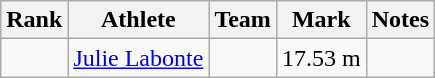<table class="wikitable sortable">
<tr>
<th>Rank</th>
<th>Athlete</th>
<th>Team</th>
<th>Mark</th>
<th>Notes</th>
</tr>
<tr>
<td align=center></td>
<td><a href='#'>Julie Labonte</a></td>
<td></td>
<td>17.53 m</td>
<td></td>
</tr>
</table>
